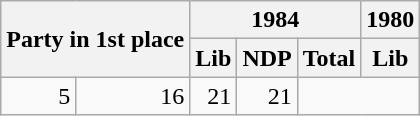<table class="wikitable" style="text-align:right;">
<tr>
<th rowspan="2" colspan="2" style="text-align:left;">Party in 1st place</th>
<th colspan="3">1984</th>
<th>1980</th>
</tr>
<tr>
<th>Lib</th>
<th>NDP</th>
<th>Total</th>
<th>Lib</th>
</tr>
<tr>
<td>5</td>
<td>16</td>
<td>21</td>
<td>21</td>
</tr>
</table>
